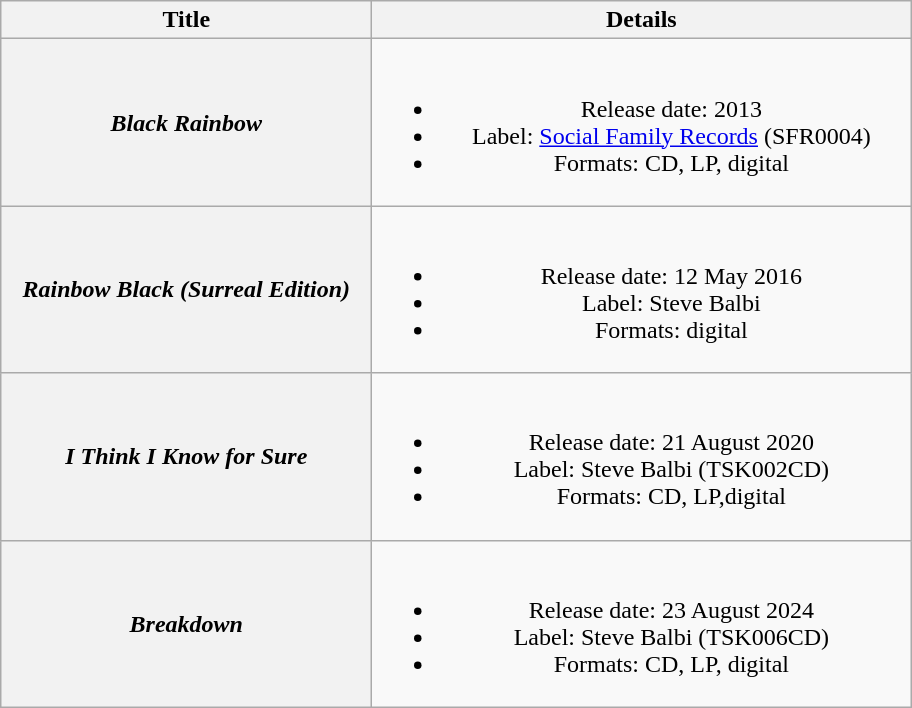<table class="wikitable plainrowheaders" style="text-align:center;">
<tr>
<th rowspan="1" style="width:15em;">Title</th>
<th rowspan="1" style="width:22em;">Details</th>
</tr>
<tr>
<th scope="row"><em>Black Rainbow</em></th>
<td><br><ul><li>Release date: 2013</li><li>Label: <a href='#'>Social Family Records</a> (SFR0004)</li><li>Formats: CD, LP, digital</li></ul></td>
</tr>
<tr>
<th scope="row"><em>Rainbow Black (Surreal Edition)</em></th>
<td><br><ul><li>Release date: 12 May 2016</li><li>Label: Steve Balbi</li><li>Formats: digital</li></ul></td>
</tr>
<tr>
<th scope="row"><em>I Think I Know for Sure</em></th>
<td><br><ul><li>Release date: 21 August 2020</li><li>Label: Steve Balbi (TSK002CD)</li><li>Formats: CD, LP,digital</li></ul></td>
</tr>
<tr>
<th scope="row"><em>Breakdown</em></th>
<td><br><ul><li>Release date: 23 August 2024</li><li>Label: Steve Balbi (TSK006CD)</li><li>Formats: CD, LP, digital</li></ul></td>
</tr>
</table>
